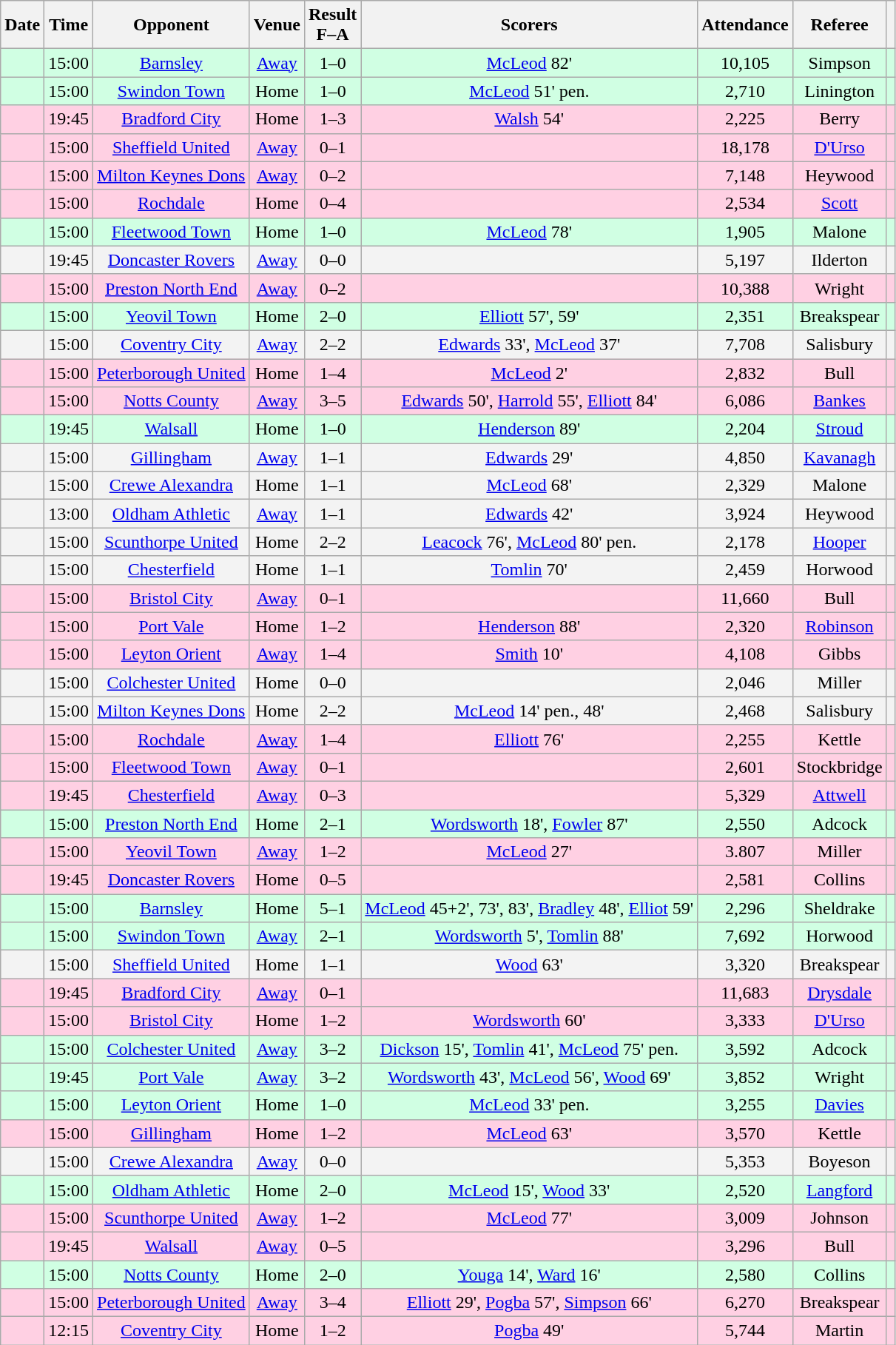<table class="wikitable sortable" style="text-align:center">
<tr>
<th>Date</th>
<th>Time</th>
<th>Opponent</th>
<th>Venue</th>
<th>Result<br>F–A</th>
<th class="unsortable">Scorers</th>
<th>Attendance</th>
<th class="unsortable">Referee</th>
<th class="unsortable"></th>
</tr>
<tr bgcolor="#d0ffe3">
<td></td>
<td>15:00</td>
<td><a href='#'>Barnsley</a></td>
<td><a href='#'>Away</a></td>
<td>1–0</td>
<td><a href='#'>McLeod</a> 82'</td>
<td>10,105</td>
<td>Simpson</td>
<td></td>
</tr>
<tr bgcolor="#d0ffe3">
<td></td>
<td>15:00</td>
<td><a href='#'>Swindon Town</a></td>
<td>Home</td>
<td>1–0</td>
<td><a href='#'>McLeod</a> 51' pen.</td>
<td>2,710</td>
<td>Linington</td>
<td></td>
</tr>
<tr bgcolor="#ffd0e3">
<td></td>
<td>19:45</td>
<td><a href='#'>Bradford City</a></td>
<td>Home</td>
<td>1–3</td>
<td><a href='#'>Walsh</a> 54'</td>
<td>2,225</td>
<td>Berry</td>
<td></td>
</tr>
<tr bgcolor="#ffd0e3">
<td></td>
<td>15:00</td>
<td><a href='#'>Sheffield United</a></td>
<td><a href='#'>Away</a></td>
<td>0–1</td>
<td></td>
<td>18,178</td>
<td><a href='#'>D'Urso</a></td>
<td></td>
</tr>
<tr bgcolor="#ffd0e3">
<td></td>
<td>15:00</td>
<td><a href='#'>Milton Keynes Dons</a></td>
<td><a href='#'>Away</a></td>
<td>0–2</td>
<td></td>
<td>7,148</td>
<td>Heywood</td>
<td></td>
</tr>
<tr bgcolor="#ffd0e3">
<td></td>
<td>15:00</td>
<td><a href='#'>Rochdale</a></td>
<td>Home</td>
<td>0–4</td>
<td></td>
<td>2,534</td>
<td><a href='#'>Scott</a></td>
<td></td>
</tr>
<tr bgcolor="#d0ffe3">
<td></td>
<td>15:00</td>
<td><a href='#'>Fleetwood Town</a></td>
<td>Home</td>
<td>1–0</td>
<td><a href='#'>McLeod</a> 78'</td>
<td>1,905</td>
<td>Malone</td>
<td></td>
</tr>
<tr bgcolor="#f3f3f3">
<td></td>
<td>19:45</td>
<td><a href='#'>Doncaster Rovers</a></td>
<td><a href='#'>Away</a></td>
<td>0–0</td>
<td></td>
<td>5,197</td>
<td>Ilderton</td>
<td></td>
</tr>
<tr bgcolor="#ffd0e3">
<td></td>
<td>15:00</td>
<td><a href='#'>Preston North End</a></td>
<td><a href='#'>Away</a></td>
<td>0–2</td>
<td></td>
<td>10,388</td>
<td>Wright</td>
<td></td>
</tr>
<tr bgcolor="#d0ffe3">
<td></td>
<td>15:00</td>
<td><a href='#'>Yeovil Town</a></td>
<td>Home</td>
<td>2–0</td>
<td><a href='#'>Elliott</a> 57', 59'</td>
<td>2,351</td>
<td>Breakspear</td>
<td></td>
</tr>
<tr bgcolor="#f3f3f3">
<td></td>
<td>15:00</td>
<td><a href='#'>Coventry City</a></td>
<td><a href='#'>Away</a></td>
<td>2–2</td>
<td><a href='#'>Edwards</a> 33', <a href='#'>McLeod</a> 37'</td>
<td>7,708</td>
<td>Salisbury</td>
<td></td>
</tr>
<tr bgcolor="#ffd0e3">
<td></td>
<td>15:00</td>
<td><a href='#'>Peterborough United</a></td>
<td>Home</td>
<td>1–4</td>
<td><a href='#'>McLeod</a> 2'</td>
<td>2,832</td>
<td>Bull</td>
<td></td>
</tr>
<tr bgcolor="#ffd0e3">
<td></td>
<td>15:00</td>
<td><a href='#'>Notts County</a></td>
<td><a href='#'>Away</a></td>
<td>3–5</td>
<td><a href='#'>Edwards</a> 50', <a href='#'>Harrold</a> 55', <a href='#'>Elliott</a> 84'</td>
<td>6,086</td>
<td><a href='#'>Bankes</a></td>
<td></td>
</tr>
<tr bgcolor="#d0ffe3">
<td></td>
<td>19:45</td>
<td><a href='#'>Walsall</a></td>
<td>Home</td>
<td>1–0</td>
<td><a href='#'>Henderson</a> 89'</td>
<td>2,204</td>
<td><a href='#'>Stroud</a></td>
<td></td>
</tr>
<tr bgcolor="#f3f3f3">
<td></td>
<td>15:00</td>
<td><a href='#'>Gillingham</a></td>
<td><a href='#'>Away</a></td>
<td>1–1</td>
<td><a href='#'>Edwards</a> 29'</td>
<td>4,850</td>
<td><a href='#'>Kavanagh</a></td>
<td></td>
</tr>
<tr bgcolor="#f3f3f3">
<td></td>
<td>15:00</td>
<td><a href='#'>Crewe Alexandra</a></td>
<td>Home</td>
<td>1–1</td>
<td><a href='#'>McLeod</a> 68'</td>
<td>2,329</td>
<td>Malone</td>
<td></td>
</tr>
<tr bgcolor="#f3f3f3">
<td></td>
<td>13:00</td>
<td><a href='#'>Oldham Athletic</a></td>
<td><a href='#'>Away</a></td>
<td>1–1</td>
<td><a href='#'>Edwards</a> 42'</td>
<td>3,924</td>
<td>Heywood</td>
<td></td>
</tr>
<tr bgcolor="#f3f3f3">
<td></td>
<td>15:00</td>
<td><a href='#'>Scunthorpe United</a></td>
<td>Home</td>
<td>2–2</td>
<td><a href='#'>Leacock</a> 76', <a href='#'>McLeod</a> 80' pen.</td>
<td>2,178</td>
<td><a href='#'>Hooper</a></td>
<td></td>
</tr>
<tr bgcolor="#f3f3f3">
<td></td>
<td>15:00</td>
<td><a href='#'>Chesterfield</a></td>
<td>Home</td>
<td>1–1</td>
<td><a href='#'>Tomlin</a> 70'</td>
<td>2,459</td>
<td>Horwood</td>
<td></td>
</tr>
<tr bgcolor="#ffd0e3">
<td></td>
<td>15:00</td>
<td><a href='#'>Bristol City</a></td>
<td><a href='#'>Away</a></td>
<td>0–1</td>
<td></td>
<td>11,660</td>
<td>Bull</td>
<td></td>
</tr>
<tr bgcolor="#ffd0e3">
<td></td>
<td>15:00</td>
<td><a href='#'>Port Vale</a></td>
<td>Home</td>
<td>1–2</td>
<td><a href='#'>Henderson</a> 88'</td>
<td>2,320</td>
<td><a href='#'>Robinson</a></td>
<td></td>
</tr>
<tr bgcolor="#ffd0e3">
<td></td>
<td>15:00</td>
<td><a href='#'>Leyton Orient</a></td>
<td><a href='#'>Away</a></td>
<td>1–4</td>
<td><a href='#'>Smith</a> 10'</td>
<td>4,108</td>
<td>Gibbs</td>
<td></td>
</tr>
<tr bgcolor="#f3f3f3">
<td></td>
<td>15:00</td>
<td><a href='#'>Colchester United</a></td>
<td>Home</td>
<td>0–0</td>
<td></td>
<td>2,046</td>
<td>Miller</td>
<td></td>
</tr>
<tr bgcolor="#f3f3f3">
<td></td>
<td>15:00</td>
<td><a href='#'>Milton Keynes Dons</a></td>
<td>Home</td>
<td>2–2</td>
<td><a href='#'>McLeod</a> 14' pen., 48'</td>
<td>2,468</td>
<td>Salisbury</td>
<td></td>
</tr>
<tr bgcolor="#ffd0e3">
<td></td>
<td>15:00</td>
<td><a href='#'>Rochdale</a></td>
<td><a href='#'>Away</a></td>
<td>1–4</td>
<td><a href='#'>Elliott</a> 76'</td>
<td>2,255</td>
<td>Kettle</td>
<td></td>
</tr>
<tr bgcolor="#ffd0e3">
<td></td>
<td>15:00</td>
<td><a href='#'>Fleetwood Town</a></td>
<td><a href='#'>Away</a></td>
<td>0–1</td>
<td></td>
<td>2,601</td>
<td>Stockbridge</td>
<td></td>
</tr>
<tr bgcolor="#ffd0e3">
<td></td>
<td>19:45</td>
<td><a href='#'>Chesterfield</a></td>
<td><a href='#'>Away</a></td>
<td>0–3</td>
<td></td>
<td>5,329</td>
<td><a href='#'>Attwell</a></td>
<td></td>
</tr>
<tr bgcolor="#d0ffe3">
<td></td>
<td>15:00</td>
<td><a href='#'>Preston North End</a></td>
<td>Home</td>
<td>2–1</td>
<td><a href='#'>Wordsworth</a> 18', <a href='#'>Fowler</a> 87'</td>
<td>2,550</td>
<td>Adcock</td>
<td></td>
</tr>
<tr bgcolor="#ffd0e3">
<td></td>
<td>15:00</td>
<td><a href='#'>Yeovil Town</a></td>
<td><a href='#'>Away</a></td>
<td>1–2</td>
<td><a href='#'>McLeod</a> 27'</td>
<td>3.807</td>
<td>Miller</td>
<td></td>
</tr>
<tr bgcolor="#ffd0e3">
<td></td>
<td>19:45</td>
<td><a href='#'>Doncaster Rovers</a></td>
<td>Home</td>
<td>0–5</td>
<td></td>
<td>2,581</td>
<td>Collins</td>
<td></td>
</tr>
<tr bgcolor="#d0ffe3">
<td></td>
<td>15:00</td>
<td><a href='#'>Barnsley</a></td>
<td>Home</td>
<td>5–1</td>
<td><a href='#'>McLeod</a> 45+2', 73', 83', <a href='#'>Bradley</a> 48', <a href='#'>Elliot</a> 59'</td>
<td>2,296</td>
<td>Sheldrake</td>
<td></td>
</tr>
<tr bgcolor="#d0ffe3">
<td></td>
<td>15:00</td>
<td><a href='#'>Swindon Town</a></td>
<td><a href='#'>Away</a></td>
<td>2–1</td>
<td><a href='#'>Wordsworth</a> 5', <a href='#'>Tomlin</a> 88'</td>
<td>7,692</td>
<td>Horwood</td>
<td></td>
</tr>
<tr bgcolor="#f3f3f3">
<td></td>
<td>15:00</td>
<td><a href='#'>Sheffield United</a></td>
<td>Home</td>
<td>1–1</td>
<td><a href='#'>Wood</a> 63'</td>
<td>3,320</td>
<td>Breakspear</td>
<td></td>
</tr>
<tr bgcolor="#ffd0e3">
<td></td>
<td>19:45</td>
<td><a href='#'>Bradford City</a></td>
<td><a href='#'>Away</a></td>
<td>0–1</td>
<td></td>
<td>11,683</td>
<td><a href='#'>Drysdale</a></td>
<td></td>
</tr>
<tr bgcolor="#ffd0e3">
<td></td>
<td>15:00</td>
<td><a href='#'>Bristol City</a></td>
<td>Home</td>
<td>1–2</td>
<td><a href='#'>Wordsworth</a> 60'</td>
<td>3,333</td>
<td><a href='#'>D'Urso</a></td>
<td></td>
</tr>
<tr bgcolor="#d0ffe3">
<td></td>
<td>15:00</td>
<td><a href='#'>Colchester United</a></td>
<td><a href='#'>Away</a></td>
<td>3–2</td>
<td><a href='#'>Dickson</a> 15', <a href='#'>Tomlin</a> 41', <a href='#'>McLeod</a> 75' pen.</td>
<td>3,592</td>
<td>Adcock</td>
<td></td>
</tr>
<tr bgcolor="#d0ffe3">
<td></td>
<td>19:45</td>
<td><a href='#'>Port Vale</a></td>
<td><a href='#'>Away</a></td>
<td>3–2</td>
<td><a href='#'>Wordsworth</a> 43', <a href='#'>McLeod</a> 56', <a href='#'>Wood</a> 69'</td>
<td>3,852</td>
<td>Wright</td>
<td></td>
</tr>
<tr bgcolor="#d0ffe3">
<td></td>
<td>15:00</td>
<td><a href='#'>Leyton Orient</a></td>
<td>Home</td>
<td>1–0</td>
<td><a href='#'>McLeod</a> 33' pen.</td>
<td>3,255</td>
<td><a href='#'>Davies</a></td>
<td></td>
</tr>
<tr bgcolor="#ffd0e3">
<td></td>
<td>15:00</td>
<td><a href='#'>Gillingham</a></td>
<td>Home</td>
<td>1–2</td>
<td><a href='#'>McLeod</a> 63'</td>
<td>3,570</td>
<td>Kettle</td>
<td></td>
</tr>
<tr bgcolor="#f3f3f3">
<td></td>
<td>15:00</td>
<td><a href='#'>Crewe Alexandra</a></td>
<td><a href='#'>Away</a></td>
<td>0–0</td>
<td></td>
<td>5,353</td>
<td>Boyeson</td>
<td></td>
</tr>
<tr bgcolor="#d0ffe3">
<td></td>
<td>15:00</td>
<td><a href='#'>Oldham Athletic</a></td>
<td>Home</td>
<td>2–0</td>
<td><a href='#'>McLeod</a> 15', <a href='#'>Wood</a> 33'</td>
<td>2,520</td>
<td><a href='#'>Langford</a></td>
<td></td>
</tr>
<tr bgcolor="#ffd0e3">
<td></td>
<td>15:00</td>
<td><a href='#'>Scunthorpe United</a></td>
<td><a href='#'>Away</a></td>
<td>1–2</td>
<td><a href='#'>McLeod</a> 77'</td>
<td>3,009</td>
<td>Johnson</td>
<td></td>
</tr>
<tr bgcolor="#ffd0e3">
<td></td>
<td>19:45</td>
<td><a href='#'>Walsall</a></td>
<td><a href='#'>Away</a></td>
<td>0–5</td>
<td></td>
<td>3,296</td>
<td>Bull</td>
<td></td>
</tr>
<tr bgcolor="#d0ffe3">
<td></td>
<td>15:00</td>
<td><a href='#'>Notts County</a></td>
<td>Home</td>
<td>2–0</td>
<td><a href='#'>Youga</a> 14', <a href='#'>Ward</a> 16'</td>
<td>2,580</td>
<td>Collins</td>
<td></td>
</tr>
<tr bgcolor="#ffd0e3">
<td></td>
<td>15:00</td>
<td><a href='#'>Peterborough United</a></td>
<td><a href='#'>Away</a></td>
<td>3–4</td>
<td><a href='#'>Elliott</a> 29', <a href='#'>Pogba</a> 57', <a href='#'>Simpson</a> 66'</td>
<td>6,270</td>
<td>Breakspear</td>
<td></td>
</tr>
<tr bgcolor="#ffd0e3">
<td></td>
<td>12:15</td>
<td><a href='#'>Coventry City</a></td>
<td>Home</td>
<td>1–2</td>
<td><a href='#'>Pogba</a> 49'</td>
<td>5,744</td>
<td>Martin</td>
<td></td>
</tr>
</table>
